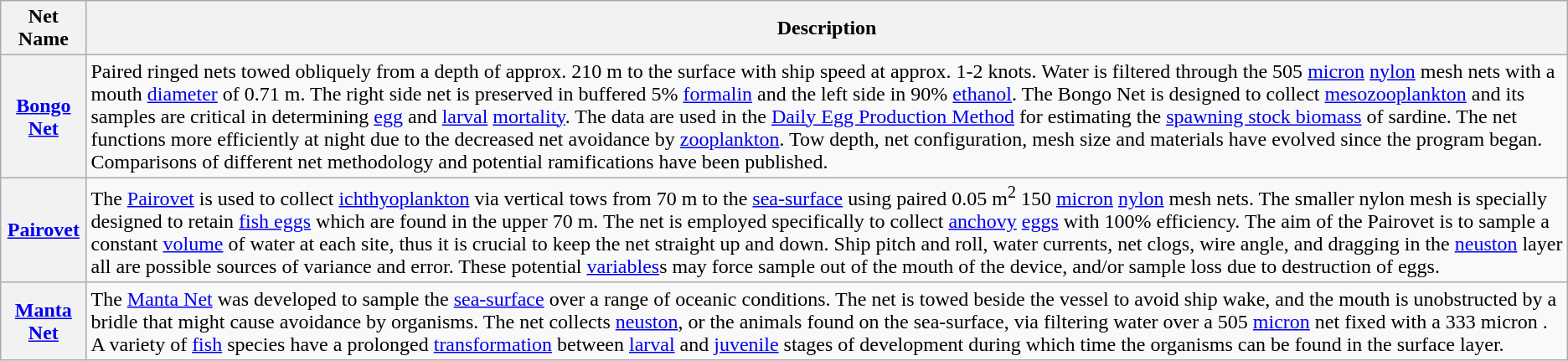<table class="wikitable">
<tr>
<th scope="col">Net Name</th>
<th scope="col">Description</th>
</tr>
<tr>
<th><a href='#'>Bongo Net</a></th>
<td>Paired ringed nets towed obliquely from a depth of approx. 210 m to the surface with ship speed at approx. 1-2 knots. Water is filtered through the 505 <a href='#'>micron</a> <a href='#'>nylon</a> mesh nets with a mouth <a href='#'>diameter</a> of 0.71 m. The right side net is preserved in buffered 5% <a href='#'>formalin</a> and the left side in 90% <a href='#'>ethanol</a>. The Bongo Net is designed to collect <a href='#'>mesozooplankton</a> and its samples are critical in determining <a href='#'>egg</a> and <a href='#'>larval</a> <a href='#'>mortality</a>. The data are used in the <a href='#'>Daily Egg Production Method</a> for estimating the <a href='#'>spawning stock biomass</a> of sardine.  The net functions more efficiently at night due to the decreased net avoidance by <a href='#'>zooplankton</a>. Tow depth, net configuration, mesh size and materials have evolved since the program began. Comparisons of different net methodology and potential ramifications have been published.</td>
</tr>
<tr>
<th><a href='#'>Pairovet</a></th>
<td>The <a href='#'>Pairovet</a> is used to collect <a href='#'>ichthyoplankton</a> via vertical tows from 70 m to the <a href='#'>sea-surface</a> using paired 0.05 m<sup>2</sup> 150 <a href='#'>micron</a> <a href='#'>nylon</a> mesh nets. The smaller nylon mesh is specially designed to retain <a href='#'>fish eggs</a> which are found in the upper 70 m.  The net is employed specifically to collect <a href='#'>anchovy</a> <a href='#'>eggs</a> with 100% efficiency.  The aim of the Pairovet is to sample a constant <a href='#'>volume</a> of water at each site, thus it is crucial to keep the net straight up and down. Ship pitch and roll, water currents, net clogs, wire angle, and dragging in the <a href='#'>neuston</a> layer all are possible sources of variance and error. These potential <a href='#'>variables</a>s may force sample out of the mouth of the device, and/or sample loss due to destruction of eggs.</td>
</tr>
<tr>
<th><a href='#'>Manta Net</a></th>
<td>The <a href='#'>Manta Net</a> was developed to sample the <a href='#'>sea-surface</a> over a range of oceanic conditions. The net is towed beside the vessel to avoid ship wake, and the mouth is unobstructed by a bridle that might cause avoidance by organisms. The net collects <a href='#'>neuston</a>, or the animals found on the sea-surface, via filtering water over a 505 <a href='#'>micron</a> net fixed with a 333 micron . A variety of <a href='#'>fish</a> species have a prolonged <a href='#'>transformation</a> between <a href='#'>larval</a> and <a href='#'>juvenile</a> stages of development during which time the organisms can be found in the surface layer.</td>
</tr>
</table>
